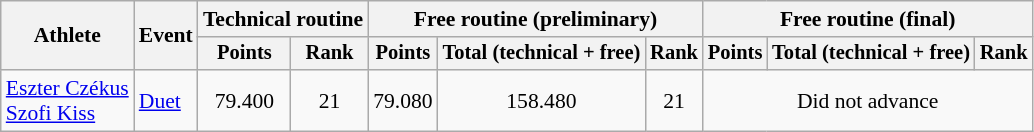<table class=wikitable style="font-size:90%;">
<tr>
<th rowspan=2>Athlete</th>
<th rowspan=2>Event</th>
<th colspan=2>Technical routine</th>
<th colspan=3>Free routine (preliminary)</th>
<th colspan=3>Free routine (final)</th>
</tr>
<tr style="font-size:95%">
<th>Points</th>
<th>Rank</th>
<th>Points</th>
<th>Total (technical + free)</th>
<th>Rank</th>
<th>Points</th>
<th>Total (technical + free)</th>
<th>Rank</th>
</tr>
<tr align=center>
<td align=left><a href='#'>Eszter Czékus</a><br><a href='#'>Szofi Kiss</a></td>
<td align=left><a href='#'>Duet</a></td>
<td>79.400</td>
<td>21</td>
<td>79.080</td>
<td>158.480</td>
<td>21</td>
<td colspan=3>Did not advance</td>
</tr>
</table>
